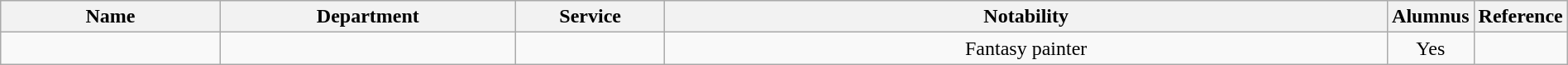<table class="wikitable sortable" style="width:100%">
<tr>
<th style="width:15%;">Name</th>
<th style="width:20%;">Department</th>
<th style="width:10%;">Service</th>
<th style="width:50%;" class="unsortable">Notability</th>
<th style="width:5%;">Alumnus</th>
<th style="width:*;" class="unsortable">Reference</th>
</tr>
<tr>
<td></td>
<td></td>
<td style="text-align:center;"></td>
<td style="text-align:center;">Fantasy painter</td>
<td style="text-align:center;">Yes</td>
<td style="text-align:center;"></td>
</tr>
</table>
